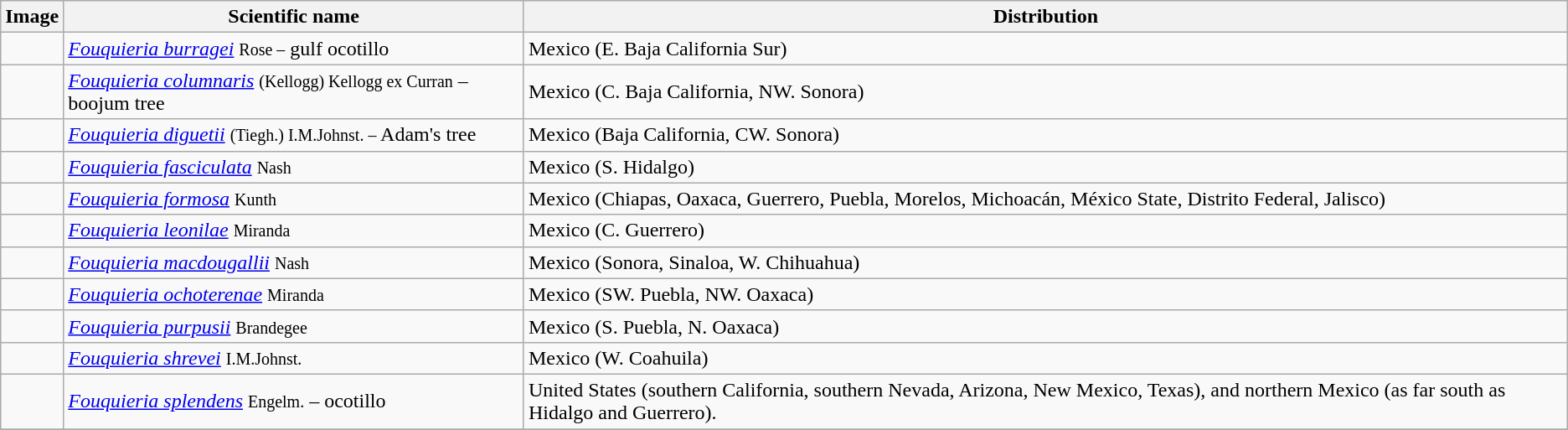<table class="wikitable">
<tr>
<th>Image</th>
<th>Scientific name</th>
<th>Distribution</th>
</tr>
<tr>
<td></td>
<td><em><a href='#'>Fouquieria burragei</a></em> <small>Rose –</small> gulf ocotillo</td>
<td>Mexico (E. Baja California Sur)</td>
</tr>
<tr>
<td></td>
<td><em><a href='#'>Fouquieria columnaris</a></em> <small>(Kellogg) Kellogg ex Curran</small> – boojum tree</td>
<td>Mexico (C. Baja California, NW. Sonora)</td>
</tr>
<tr>
<td></td>
<td><em><a href='#'>Fouquieria diguetii</a></em> <small>(Tiegh.) I.M.Johnst. –</small> Adam's tree</td>
<td>Mexico (Baja California, CW. Sonora)</td>
</tr>
<tr>
<td></td>
<td><em><a href='#'>Fouquieria fasciculata</a></em> <small>Nash</small></td>
<td>Mexico (S. Hidalgo)</td>
</tr>
<tr>
<td></td>
<td><em><a href='#'>Fouquieria formosa</a></em> <small>Kunth</small></td>
<td>Mexico (Chiapas, Oaxaca, Guerrero, Puebla, Morelos, Michoacán, México State, Distrito Federal, Jalisco)</td>
</tr>
<tr>
<td></td>
<td><em><a href='#'>Fouquieria leonilae</a></em> <small>Miranda</small></td>
<td>Mexico (C. Guerrero)</td>
</tr>
<tr>
<td></td>
<td><em><a href='#'>Fouquieria macdougallii</a></em> <small>Nash</small></td>
<td>Mexico (Sonora, Sinaloa, W. Chihuahua)</td>
</tr>
<tr>
<td></td>
<td><em><a href='#'>Fouquieria ochoterenae</a></em> <small>Miranda</small></td>
<td>Mexico (SW. Puebla, NW. Oaxaca)</td>
</tr>
<tr>
<td></td>
<td><em><a href='#'>Fouquieria purpusii</a></em> <small>Brandegee</small></td>
<td>Mexico (S. Puebla, N. Oaxaca)</td>
</tr>
<tr>
<td></td>
<td><em><a href='#'>Fouquieria shrevei</a></em> <small>I.M.Johnst.</small></td>
<td>Mexico (W. Coahuila)</td>
</tr>
<tr>
<td></td>
<td><em><a href='#'>Fouquieria splendens</a></em> <small>Engelm.</small> – ocotillo</td>
<td>United States (southern California, southern Nevada, Arizona, New Mexico, Texas), and northern Mexico (as far south as Hidalgo and Guerrero).</td>
</tr>
<tr>
</tr>
</table>
